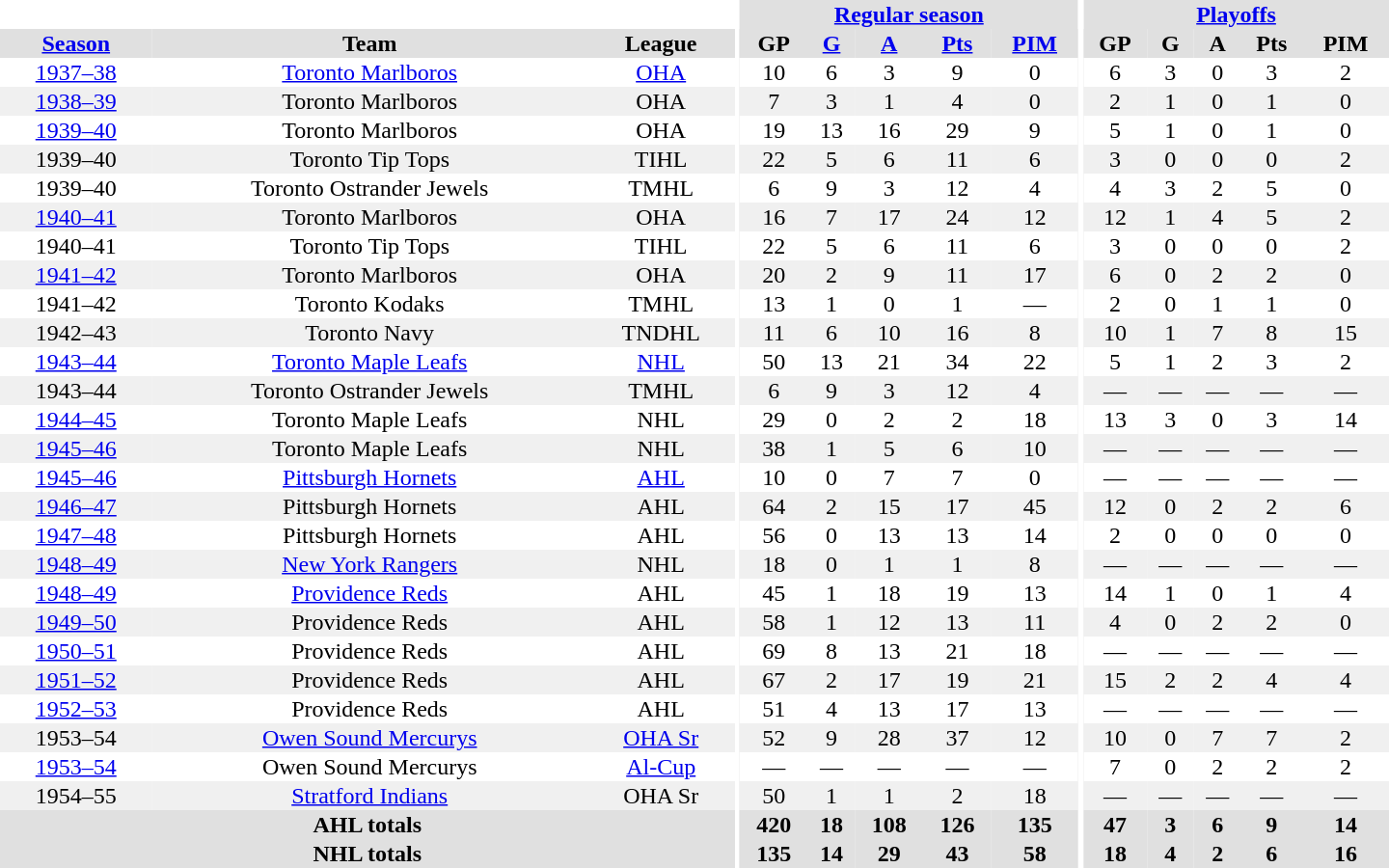<table border="0" cellpadding="1" cellspacing="0" style="text-align:center; width:60em">
<tr bgcolor="#e0e0e0">
<th colspan="3" bgcolor="#ffffff"></th>
<th rowspan="100" bgcolor="#ffffff"></th>
<th colspan="5"><a href='#'>Regular season</a></th>
<th rowspan="100" bgcolor="#ffffff"></th>
<th colspan="5"><a href='#'>Playoffs</a></th>
</tr>
<tr bgcolor="#e0e0e0">
<th><a href='#'>Season</a></th>
<th>Team</th>
<th>League</th>
<th>GP</th>
<th><a href='#'>G</a></th>
<th><a href='#'>A</a></th>
<th><a href='#'>Pts</a></th>
<th><a href='#'>PIM</a></th>
<th>GP</th>
<th>G</th>
<th>A</th>
<th>Pts</th>
<th>PIM</th>
</tr>
<tr>
<td><a href='#'>1937–38</a></td>
<td><a href='#'>Toronto Marlboros</a></td>
<td><a href='#'>OHA</a></td>
<td>10</td>
<td>6</td>
<td>3</td>
<td>9</td>
<td>0</td>
<td>6</td>
<td>3</td>
<td>0</td>
<td>3</td>
<td>2</td>
</tr>
<tr bgcolor="#f0f0f0">
<td><a href='#'>1938–39</a></td>
<td>Toronto Marlboros</td>
<td>OHA</td>
<td>7</td>
<td>3</td>
<td>1</td>
<td>4</td>
<td>0</td>
<td>2</td>
<td>1</td>
<td>0</td>
<td>1</td>
<td>0</td>
</tr>
<tr>
<td><a href='#'>1939–40</a></td>
<td>Toronto Marlboros</td>
<td>OHA</td>
<td>19</td>
<td>13</td>
<td>16</td>
<td>29</td>
<td>9</td>
<td>5</td>
<td>1</td>
<td>0</td>
<td>1</td>
<td>0</td>
</tr>
<tr bgcolor="#f0f0f0">
<td>1939–40</td>
<td>Toronto Tip Tops</td>
<td>TIHL</td>
<td>22</td>
<td>5</td>
<td>6</td>
<td>11</td>
<td>6</td>
<td>3</td>
<td>0</td>
<td>0</td>
<td>0</td>
<td>2</td>
</tr>
<tr>
<td>1939–40</td>
<td>Toronto Ostrander Jewels</td>
<td>TMHL</td>
<td>6</td>
<td>9</td>
<td>3</td>
<td>12</td>
<td>4</td>
<td>4</td>
<td>3</td>
<td>2</td>
<td>5</td>
<td>0</td>
</tr>
<tr bgcolor="#f0f0f0">
<td><a href='#'>1940–41</a></td>
<td>Toronto Marlboros</td>
<td>OHA</td>
<td>16</td>
<td>7</td>
<td>17</td>
<td>24</td>
<td>12</td>
<td>12</td>
<td>1</td>
<td>4</td>
<td>5</td>
<td>2</td>
</tr>
<tr>
<td>1940–41</td>
<td>Toronto Tip Tops</td>
<td>TIHL</td>
<td>22</td>
<td>5</td>
<td>6</td>
<td>11</td>
<td>6</td>
<td>3</td>
<td>0</td>
<td>0</td>
<td>0</td>
<td>2</td>
</tr>
<tr bgcolor="#f0f0f0">
<td><a href='#'>1941–42</a></td>
<td>Toronto Marlboros</td>
<td>OHA</td>
<td>20</td>
<td>2</td>
<td>9</td>
<td>11</td>
<td>17</td>
<td>6</td>
<td>0</td>
<td>2</td>
<td>2</td>
<td>0</td>
</tr>
<tr>
<td>1941–42</td>
<td>Toronto Kodaks</td>
<td>TMHL</td>
<td>13</td>
<td>1</td>
<td>0</td>
<td>1</td>
<td>—</td>
<td>2</td>
<td>0</td>
<td>1</td>
<td>1</td>
<td>0</td>
</tr>
<tr bgcolor="#f0f0f0">
<td>1942–43</td>
<td>Toronto Navy</td>
<td>TNDHL</td>
<td>11</td>
<td>6</td>
<td>10</td>
<td>16</td>
<td>8</td>
<td>10</td>
<td>1</td>
<td>7</td>
<td>8</td>
<td>15</td>
</tr>
<tr>
<td><a href='#'>1943–44</a></td>
<td><a href='#'>Toronto Maple Leafs</a></td>
<td><a href='#'>NHL</a></td>
<td>50</td>
<td>13</td>
<td>21</td>
<td>34</td>
<td>22</td>
<td>5</td>
<td>1</td>
<td>2</td>
<td>3</td>
<td>2</td>
</tr>
<tr bgcolor="#f0f0f0">
<td>1943–44</td>
<td>Toronto Ostrander Jewels</td>
<td>TMHL</td>
<td>6</td>
<td>9</td>
<td>3</td>
<td>12</td>
<td>4</td>
<td>—</td>
<td>—</td>
<td>—</td>
<td>—</td>
<td>—</td>
</tr>
<tr>
<td><a href='#'>1944–45</a></td>
<td>Toronto Maple Leafs</td>
<td>NHL</td>
<td>29</td>
<td>0</td>
<td>2</td>
<td>2</td>
<td>18</td>
<td>13</td>
<td>3</td>
<td>0</td>
<td>3</td>
<td>14</td>
</tr>
<tr bgcolor="#f0f0f0">
<td><a href='#'>1945–46</a></td>
<td>Toronto Maple Leafs</td>
<td>NHL</td>
<td>38</td>
<td>1</td>
<td>5</td>
<td>6</td>
<td>10</td>
<td>—</td>
<td>—</td>
<td>—</td>
<td>—</td>
<td>—</td>
</tr>
<tr>
<td><a href='#'>1945–46</a></td>
<td><a href='#'>Pittsburgh Hornets</a></td>
<td><a href='#'>AHL</a></td>
<td>10</td>
<td>0</td>
<td>7</td>
<td>7</td>
<td>0</td>
<td>—</td>
<td>—</td>
<td>—</td>
<td>—</td>
<td>—</td>
</tr>
<tr bgcolor="#f0f0f0">
<td><a href='#'>1946–47</a></td>
<td>Pittsburgh Hornets</td>
<td>AHL</td>
<td>64</td>
<td>2</td>
<td>15</td>
<td>17</td>
<td>45</td>
<td>12</td>
<td>0</td>
<td>2</td>
<td>2</td>
<td>6</td>
</tr>
<tr>
<td><a href='#'>1947–48</a></td>
<td>Pittsburgh Hornets</td>
<td>AHL</td>
<td>56</td>
<td>0</td>
<td>13</td>
<td>13</td>
<td>14</td>
<td>2</td>
<td>0</td>
<td>0</td>
<td>0</td>
<td>0</td>
</tr>
<tr bgcolor="#f0f0f0">
<td><a href='#'>1948–49</a></td>
<td><a href='#'>New York Rangers</a></td>
<td>NHL</td>
<td>18</td>
<td>0</td>
<td>1</td>
<td>1</td>
<td>8</td>
<td>—</td>
<td>—</td>
<td>—</td>
<td>—</td>
<td>—</td>
</tr>
<tr>
<td><a href='#'>1948–49</a></td>
<td><a href='#'>Providence Reds</a></td>
<td>AHL</td>
<td>45</td>
<td>1</td>
<td>18</td>
<td>19</td>
<td>13</td>
<td>14</td>
<td>1</td>
<td>0</td>
<td>1</td>
<td>4</td>
</tr>
<tr bgcolor="#f0f0f0">
<td><a href='#'>1949–50</a></td>
<td>Providence Reds</td>
<td>AHL</td>
<td>58</td>
<td>1</td>
<td>12</td>
<td>13</td>
<td>11</td>
<td>4</td>
<td>0</td>
<td>2</td>
<td>2</td>
<td>0</td>
</tr>
<tr>
<td><a href='#'>1950–51</a></td>
<td>Providence Reds</td>
<td>AHL</td>
<td>69</td>
<td>8</td>
<td>13</td>
<td>21</td>
<td>18</td>
<td>—</td>
<td>—</td>
<td>—</td>
<td>—</td>
<td>—</td>
</tr>
<tr bgcolor="#f0f0f0">
<td><a href='#'>1951–52</a></td>
<td>Providence Reds</td>
<td>AHL</td>
<td>67</td>
<td>2</td>
<td>17</td>
<td>19</td>
<td>21</td>
<td>15</td>
<td>2</td>
<td>2</td>
<td>4</td>
<td>4</td>
</tr>
<tr>
<td><a href='#'>1952–53</a></td>
<td>Providence Reds</td>
<td>AHL</td>
<td>51</td>
<td>4</td>
<td>13</td>
<td>17</td>
<td>13</td>
<td>—</td>
<td>—</td>
<td>—</td>
<td>—</td>
<td>—</td>
</tr>
<tr bgcolor="#f0f0f0">
<td>1953–54</td>
<td><a href='#'>Owen Sound Mercurys</a></td>
<td><a href='#'>OHA Sr</a></td>
<td>52</td>
<td>9</td>
<td>28</td>
<td>37</td>
<td>12</td>
<td>10</td>
<td>0</td>
<td>7</td>
<td>7</td>
<td>2</td>
</tr>
<tr>
<td><a href='#'>1953–54</a></td>
<td>Owen Sound Mercurys</td>
<td><a href='#'>Al-Cup</a></td>
<td>—</td>
<td>—</td>
<td>—</td>
<td>—</td>
<td>—</td>
<td>7</td>
<td>0</td>
<td>2</td>
<td>2</td>
<td>2</td>
</tr>
<tr bgcolor="#f0f0f0">
<td>1954–55</td>
<td><a href='#'>Stratford Indians</a></td>
<td>OHA Sr</td>
<td>50</td>
<td>1</td>
<td>1</td>
<td>2</td>
<td>18</td>
<td>—</td>
<td>—</td>
<td>—</td>
<td>—</td>
<td>—</td>
</tr>
<tr bgcolor="#e0e0e0">
<th colspan="3">AHL totals</th>
<th>420</th>
<th>18</th>
<th>108</th>
<th>126</th>
<th>135</th>
<th>47</th>
<th>3</th>
<th>6</th>
<th>9</th>
<th>14</th>
</tr>
<tr bgcolor="#e0e0e0">
<th colspan="3">NHL totals</th>
<th>135</th>
<th>14</th>
<th>29</th>
<th>43</th>
<th>58</th>
<th>18</th>
<th>4</th>
<th>2</th>
<th>6</th>
<th>16</th>
</tr>
</table>
